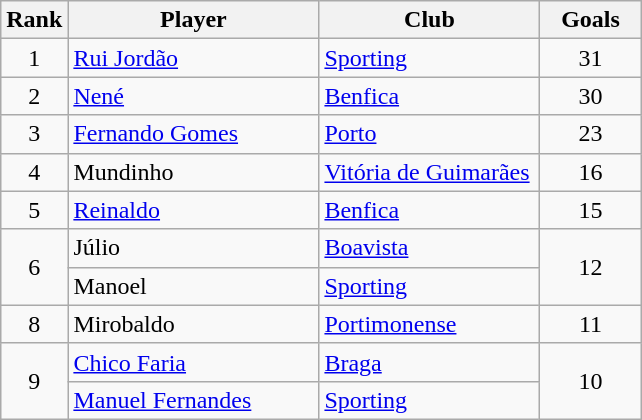<table class="wikitable" style="margin-right: 0;">
<tr text-align:center;">
<th style="width:35px;">Rank</th>
<th style="width:160px;">Player</th>
<th style="width:140px;">Club</th>
<th style="width:60px;">Goals</th>
</tr>
<tr>
<td style="text-align:center;">1</td>
<td> <a href='#'>Rui Jordão</a></td>
<td><a href='#'>Sporting</a></td>
<td style="text-align:center;">31</td>
</tr>
<tr>
<td style="text-align:center;">2</td>
<td> <a href='#'>Nené</a></td>
<td><a href='#'>Benfica</a></td>
<td style="text-align:center;">30</td>
</tr>
<tr>
<td style="text-align:center;">3</td>
<td> <a href='#'>Fernando Gomes</a></td>
<td><a href='#'>Porto</a></td>
<td style="text-align:center;">23</td>
</tr>
<tr>
<td style="text-align:center;">4</td>
<td> Mundinho</td>
<td><a href='#'>Vitória de Guimarães</a></td>
<td style="text-align:center;">16</td>
</tr>
<tr>
<td style="text-align:center;">5</td>
<td> <a href='#'>Reinaldo</a></td>
<td><a href='#'>Benfica</a></td>
<td style="text-align:center;">15</td>
</tr>
<tr>
<td rowspan="2" style="text-align:center;">6</td>
<td> Júlio</td>
<td><a href='#'>Boavista</a></td>
<td rowspan="2" style="text-align:center;">12</td>
</tr>
<tr>
<td> Manoel</td>
<td><a href='#'>Sporting</a></td>
</tr>
<tr>
<td style="text-align:center;">8</td>
<td> Mirobaldo</td>
<td><a href='#'>Portimonense</a></td>
<td style="text-align:center;">11</td>
</tr>
<tr>
<td rowspan="2" style="text-align:center;">9</td>
<td> <a href='#'>Chico Faria</a></td>
<td><a href='#'>Braga</a></td>
<td rowspan="2" style="text-align:center;">10</td>
</tr>
<tr>
<td> <a href='#'>Manuel Fernandes</a></td>
<td><a href='#'>Sporting</a></td>
</tr>
</table>
